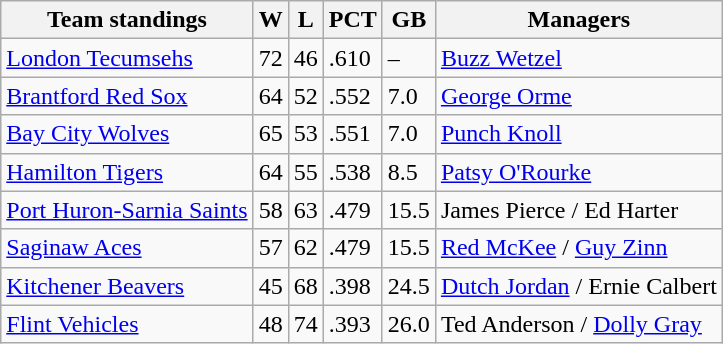<table class="wikitable">
<tr>
<th>Team standings</th>
<th>W</th>
<th>L</th>
<th>PCT</th>
<th>GB</th>
<th>Managers</th>
</tr>
<tr>
<td><a href='#'>London Tecumsehs</a></td>
<td>72</td>
<td>46</td>
<td>.610</td>
<td>–</td>
<td><a href='#'>Buzz Wetzel</a></td>
</tr>
<tr>
<td><a href='#'>Brantford Red Sox</a></td>
<td>64</td>
<td>52</td>
<td>.552</td>
<td>7.0</td>
<td><a href='#'>George Orme</a></td>
</tr>
<tr>
<td><a href='#'>Bay City Wolves</a></td>
<td>65</td>
<td>53</td>
<td>.551</td>
<td>7.0</td>
<td><a href='#'>Punch Knoll</a></td>
</tr>
<tr>
<td><a href='#'>Hamilton Tigers</a></td>
<td>64</td>
<td>55</td>
<td>.538</td>
<td>8.5</td>
<td><a href='#'>Patsy O'Rourke</a></td>
</tr>
<tr>
<td><a href='#'>Port Huron-Sarnia Saints</a></td>
<td>58</td>
<td>63</td>
<td>.479</td>
<td>15.5</td>
<td>James Pierce / Ed Harter</td>
</tr>
<tr>
<td><a href='#'>Saginaw Aces</a></td>
<td>57</td>
<td>62</td>
<td>.479</td>
<td>15.5</td>
<td><a href='#'>Red McKee</a> / <a href='#'>Guy Zinn</a></td>
</tr>
<tr>
<td><a href='#'>Kitchener Beavers</a></td>
<td>45</td>
<td>68</td>
<td>.398</td>
<td>24.5</td>
<td><a href='#'>Dutch Jordan</a> / Ernie Calbert</td>
</tr>
<tr>
<td><a href='#'>Flint Vehicles</a></td>
<td>48</td>
<td>74</td>
<td>.393</td>
<td>26.0</td>
<td>Ted Anderson / <a href='#'>Dolly Gray</a></td>
</tr>
</table>
